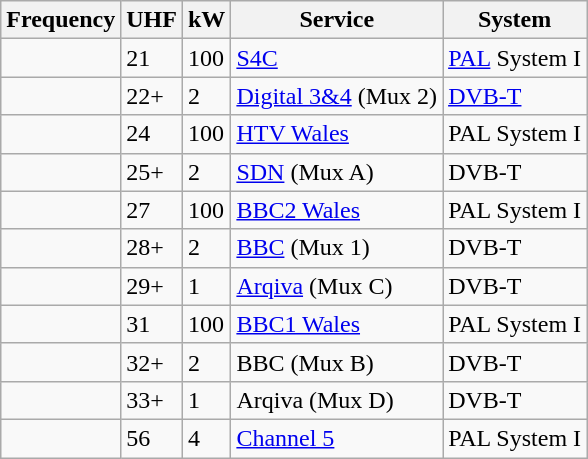<table class="wikitable sortable">
<tr>
<th>Frequency</th>
<th>UHF</th>
<th>kW</th>
<th>Service</th>
<th>System</th>
</tr>
<tr>
<td></td>
<td>21</td>
<td>100</td>
<td><a href='#'>S4C</a></td>
<td><a href='#'>PAL</a> System I</td>
</tr>
<tr>
<td></td>
<td>22+</td>
<td>2</td>
<td><a href='#'>Digital 3&4</a> (Mux 2)</td>
<td><a href='#'>DVB-T</a></td>
</tr>
<tr>
<td></td>
<td>24</td>
<td>100</td>
<td><a href='#'>HTV Wales</a></td>
<td>PAL System I</td>
</tr>
<tr>
<td></td>
<td>25+</td>
<td>2</td>
<td><a href='#'>SDN</a> (Mux A)</td>
<td>DVB-T</td>
</tr>
<tr>
<td></td>
<td>27</td>
<td>100</td>
<td><a href='#'>BBC2 Wales</a></td>
<td>PAL System I</td>
</tr>
<tr>
<td></td>
<td>28+</td>
<td>2</td>
<td><a href='#'>BBC</a> (Mux 1)</td>
<td>DVB-T</td>
</tr>
<tr>
<td></td>
<td>29+</td>
<td>1</td>
<td><a href='#'>Arqiva</a> (Mux C)</td>
<td>DVB-T</td>
</tr>
<tr>
<td></td>
<td>31</td>
<td>100</td>
<td><a href='#'>BBC1 Wales</a></td>
<td>PAL System I</td>
</tr>
<tr>
<td></td>
<td>32+</td>
<td>2</td>
<td>BBC (Mux B)</td>
<td>DVB-T</td>
</tr>
<tr>
<td></td>
<td>33+</td>
<td>1</td>
<td>Arqiva (Mux D)</td>
<td>DVB-T</td>
</tr>
<tr>
<td></td>
<td>56</td>
<td>4</td>
<td><a href='#'>Channel 5</a></td>
<td>PAL System I</td>
</tr>
</table>
